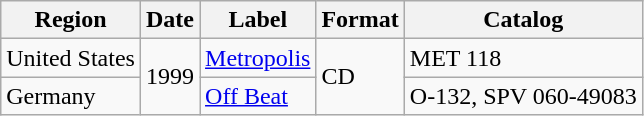<table class="wikitable">
<tr>
<th>Region</th>
<th>Date</th>
<th>Label</th>
<th>Format</th>
<th>Catalog</th>
</tr>
<tr>
<td>United States</td>
<td rowspan="2">1999</td>
<td><a href='#'>Metropolis</a></td>
<td rowspan="2">CD</td>
<td>MET 118</td>
</tr>
<tr>
<td>Germany</td>
<td><a href='#'>Off Beat</a></td>
<td>O-132, SPV 060-49083</td>
</tr>
</table>
